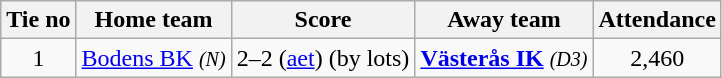<table class="wikitable" style="text-align:center">
<tr>
<th style= width="40px">Tie no</th>
<th style= width="150px">Home team</th>
<th style= width="60px">Score</th>
<th style= width="150px">Away team</th>
<th style= width="30px">Attendance</th>
</tr>
<tr>
<td>1</td>
<td><a href='#'>Bodens BK</a> <em><small>(N)</small></em></td>
<td>2–2 (<a href='#'>aet</a>) (by lots)</td>
<td><strong><a href='#'>Västerås IK</a></strong> <em><small>(D3)</small></em></td>
<td>2,460</td>
</tr>
</table>
